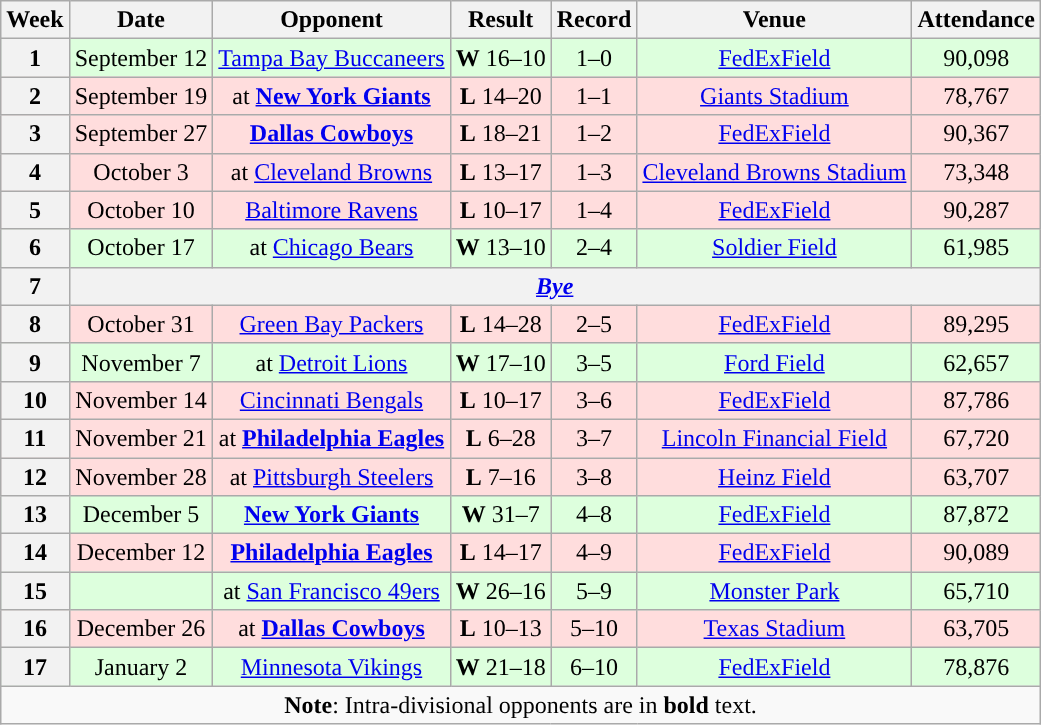<table class="wikitable" style="text-align:center">
<tr>
<th>Week</th>
<th>Date</th>
<th>Opponent</th>
<th>Result</th>
<th>Record</th>
<th>Venue</th>
<th>Attendance</th>
</tr>
<tr style="background:#ddffdd">
<th>1</th>
<td>September 12</td>
<td><a href='#'>Tampa Bay Buccaneers</a></td>
<td><strong>W</strong> 16–10</td>
<td>1–0</td>
<td><a href='#'>FedExField</a></td>
<td>90,098</td>
</tr>
<tr style="background:#ffdddd">
<th>2</th>
<td>September 19</td>
<td>at <strong><a href='#'>New York Giants</a></strong></td>
<td><strong>L</strong> 14–20</td>
<td>1–1</td>
<td><a href='#'>Giants Stadium</a></td>
<td>78,767</td>
</tr>
<tr style="background:#ffdddd">
<th>3</th>
<td>September 27</td>
<td><strong><a href='#'>Dallas Cowboys</a></strong></td>
<td><strong>L</strong> 18–21</td>
<td>1–2</td>
<td><a href='#'>FedExField</a></td>
<td>90,367</td>
</tr>
<tr style="background:#ffdddd">
<th>4</th>
<td>October 3</td>
<td>at <a href='#'>Cleveland Browns</a></td>
<td><strong>L</strong> 13–17</td>
<td>1–3</td>
<td><a href='#'>Cleveland Browns Stadium</a></td>
<td>73,348</td>
</tr>
<tr style="background:#ffdddd">
<th>5</th>
<td>October 10</td>
<td><a href='#'>Baltimore Ravens</a></td>
<td><strong>L</strong> 10–17</td>
<td>1–4</td>
<td><a href='#'>FedExField</a></td>
<td>90,287</td>
</tr>
<tr style="background:#ddffdd">
<th>6</th>
<td>October 17</td>
<td>at <a href='#'>Chicago Bears</a></td>
<td><strong>W</strong> 13–10</td>
<td>2–4</td>
<td><a href='#'>Soldier Field</a></td>
<td>61,985</td>
</tr>
<tr>
<th>7</th>
<th colspan="6"><em><a href='#'>Bye</a></em></th>
</tr>
<tr style="background:#ffdddd">
<th>8</th>
<td>October 31</td>
<td><a href='#'>Green Bay Packers</a></td>
<td><strong>L</strong> 14–28</td>
<td>2–5</td>
<td><a href='#'>FedExField</a></td>
<td>89,295</td>
</tr>
<tr style="background:#ddffdd">
<th>9</th>
<td>November 7</td>
<td>at <a href='#'>Detroit Lions</a></td>
<td><strong>W</strong> 17–10</td>
<td>3–5</td>
<td><a href='#'>Ford Field</a></td>
<td>62,657</td>
</tr>
<tr style="background:#ffdddd">
<th>10</th>
<td>November 14</td>
<td><a href='#'>Cincinnati Bengals</a></td>
<td><strong>L</strong> 10–17</td>
<td>3–6</td>
<td><a href='#'>FedExField</a></td>
<td>87,786</td>
</tr>
<tr style="background:#ffdddd">
<th>11</th>
<td>November 21</td>
<td>at <strong><a href='#'>Philadelphia Eagles</a></strong></td>
<td><strong>L</strong> 6–28</td>
<td>3–7</td>
<td><a href='#'>Lincoln Financial Field</a></td>
<td>67,720</td>
</tr>
<tr style="background:#ffdddd">
<th>12</th>
<td>November 28</td>
<td>at <a href='#'>Pittsburgh Steelers</a></td>
<td><strong>L</strong> 7–16</td>
<td>3–8</td>
<td><a href='#'>Heinz Field</a></td>
<td>63,707</td>
</tr>
<tr style="background:#ddffdd">
<th>13</th>
<td>December 5</td>
<td><strong><a href='#'>New York Giants</a></strong></td>
<td><strong>W</strong> 31–7</td>
<td>4–8</td>
<td><a href='#'>FedExField</a></td>
<td>87,872</td>
</tr>
<tr style="background:#ffdddd">
<th>14</th>
<td>December 12</td>
<td><strong><a href='#'>Philadelphia Eagles</a></strong></td>
<td><strong>L</strong> 14–17</td>
<td>4–9</td>
<td><a href='#'>FedExField</a></td>
<td>90,089</td>
</tr>
<tr style="background:#ddffdd">
<th>15</th>
<td></td>
<td>at <a href='#'>San Francisco 49ers</a></td>
<td><strong>W</strong> 26–16</td>
<td>5–9</td>
<td><a href='#'>Monster Park</a></td>
<td>65,710</td>
</tr>
<tr style="background:#ffdddd">
<th>16</th>
<td>December 26</td>
<td>at <strong><a href='#'>Dallas Cowboys</a></strong></td>
<td><strong>L</strong> 10–13</td>
<td>5–10</td>
<td><a href='#'>Texas Stadium</a></td>
<td>63,705</td>
</tr>
<tr style="background:#ddffdd">
<th>17</th>
<td>January 2</td>
<td><a href='#'>Minnesota Vikings</a></td>
<td><strong>W</strong> 21–18</td>
<td>6–10</td>
<td><a href='#'>FedExField</a></td>
<td>78,876</td>
</tr>
<tr>
<td colspan="7"><strong>Note</strong>: Intra-divisional opponents are in <strong>bold</strong> text.</td>
</tr>
</table>
